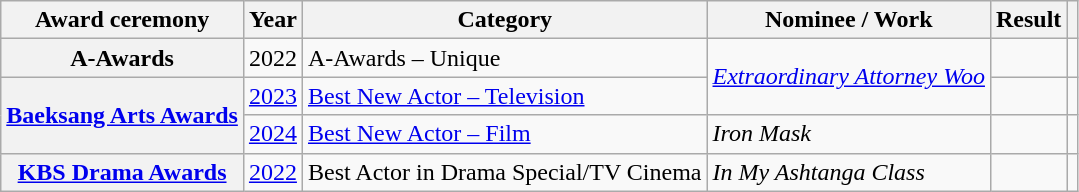<table class="wikitable plainrowheaders sortable">
<tr>
<th scope="col">Award ceremony</th>
<th scope="col">Year</th>
<th scope="col">Category</th>
<th scope="col">Nominee / Work</th>
<th scope="col">Result</th>
<th scope="col" class="unsortable"></th>
</tr>
<tr>
<th scope="row">A-Awards</th>
<td style="text-align:center">2022</td>
<td>A-Awards – Unique</td>
<td rowspan="2"><em><a href='#'>Extraordinary Attorney Woo</a></em></td>
<td></td>
<td style="text-align:center"></td>
</tr>
<tr>
<th scope="row" rowspan="2"><a href='#'>Baeksang Arts Awards</a></th>
<td style="text-align:center"><a href='#'>2023</a></td>
<td><a href='#'>Best New Actor – Television</a></td>
<td></td>
<td style="text-align:center"></td>
</tr>
<tr>
<td style="text-align:center"><a href='#'>2024</a></td>
<td><a href='#'>Best New Actor – Film</a></td>
<td><em>Iron Mask</em></td>
<td></td>
<td style="text-align:center"></td>
</tr>
<tr>
<th scope="row"><a href='#'>KBS Drama Awards</a></th>
<td style="text-align:center"><a href='#'>2022</a></td>
<td>Best Actor in Drama Special/TV Cinema</td>
<td><em>In My Ashtanga Class</em></td>
<td></td>
<td style="text-align:center"></td>
</tr>
</table>
